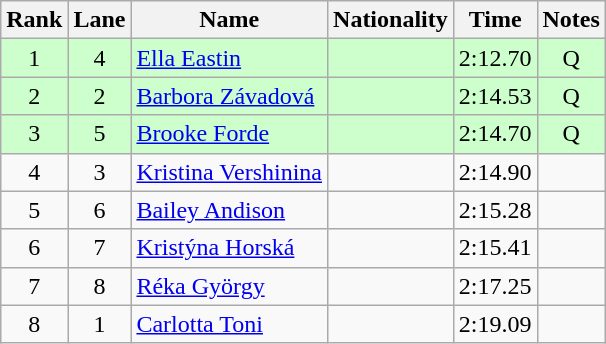<table class="wikitable sortable" style="text-align:center">
<tr>
<th>Rank</th>
<th>Lane</th>
<th>Name</th>
<th>Nationality</th>
<th>Time</th>
<th>Notes</th>
</tr>
<tr bgcolor=ccffcc>
<td>1</td>
<td>4</td>
<td align="left"><a href='#'>Ella Eastin</a></td>
<td align="left"></td>
<td>2:12.70</td>
<td>Q</td>
</tr>
<tr bgcolor=ccffcc>
<td>2</td>
<td>2</td>
<td align="left"><a href='#'>Barbora Závadová</a></td>
<td align="left"></td>
<td>2:14.53</td>
<td>Q</td>
</tr>
<tr bgcolor=ccffcc>
<td>3</td>
<td>5</td>
<td align="left"><a href='#'>Brooke Forde</a></td>
<td align="left"></td>
<td>2:14.70</td>
<td>Q</td>
</tr>
<tr>
<td>4</td>
<td>3</td>
<td align="left"><a href='#'>Kristina Vershinina</a></td>
<td align="left"></td>
<td>2:14.90</td>
<td></td>
</tr>
<tr>
<td>5</td>
<td>6</td>
<td align="left"><a href='#'>Bailey Andison</a></td>
<td align="left"></td>
<td>2:15.28</td>
<td></td>
</tr>
<tr>
<td>6</td>
<td>7</td>
<td align="left"><a href='#'>Kristýna Horská</a></td>
<td align="left"></td>
<td>2:15.41</td>
<td></td>
</tr>
<tr>
<td>7</td>
<td>8</td>
<td align="left"><a href='#'>Réka György</a></td>
<td align="left"></td>
<td>2:17.25</td>
<td></td>
</tr>
<tr>
<td>8</td>
<td>1</td>
<td align="left"><a href='#'>Carlotta Toni</a></td>
<td align="left"></td>
<td>2:19.09</td>
<td></td>
</tr>
</table>
